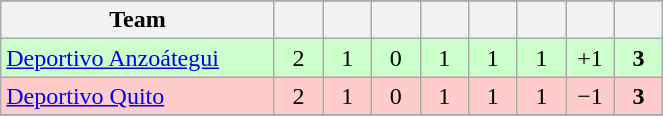<table class="wikitable" style="text-align:center;">
<tr>
</tr>
<tr>
<th width="175">Team</th>
<th width="25"></th>
<th width="25"></th>
<th width="25"></th>
<th width="25"></th>
<th width="25"></th>
<th width="25"></th>
<th width="25"></th>
<th width="25"></th>
</tr>
<tr bgcolor=CCFFCC>
<td align=left> <a href='#'>Deportivo Anzoátegui</a></td>
<td>2</td>
<td>1</td>
<td>0</td>
<td>1</td>
<td>1</td>
<td>1</td>
<td>+1</td>
<td><strong>3</strong></td>
</tr>
<tr bgcolor=FFCCCC>
<td align=left> <a href='#'>Deportivo Quito</a></td>
<td>2</td>
<td>1</td>
<td>0</td>
<td>1</td>
<td>1</td>
<td>1</td>
<td>−1</td>
<td><strong>3</strong></td>
</tr>
<tr>
</tr>
</table>
